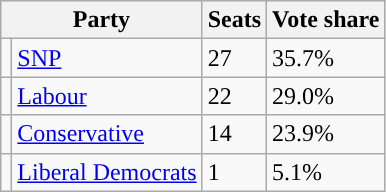<table class="wikitable">
<tr>
<th scope="col" colspan="2">Party</th>
<th scope="col">Seats</th>
<th scope="col">Vote share</th>
</tr>
<tr>
<td style="background-color: "></td>
<td scope="row"><a href='#'>SNP</a></td>
<td>27</td>
<td>35.7%</td>
</tr>
<tr>
<td style="background-color: "></td>
<td scope="row"><a href='#'>Labour</a></td>
<td>22</td>
<td>29.0%</td>
</tr>
<tr>
<td style="background-color: "></td>
<td scope="row"><a href='#'>Conservative</a></td>
<td>14</td>
<td>23.9%</td>
</tr>
<tr>
<td style="background-color: "></td>
<td scope="row"><a href='#'>Liberal Democrats</a></td>
<td>1</td>
<td>5.1%</td>
</tr>
</table>
